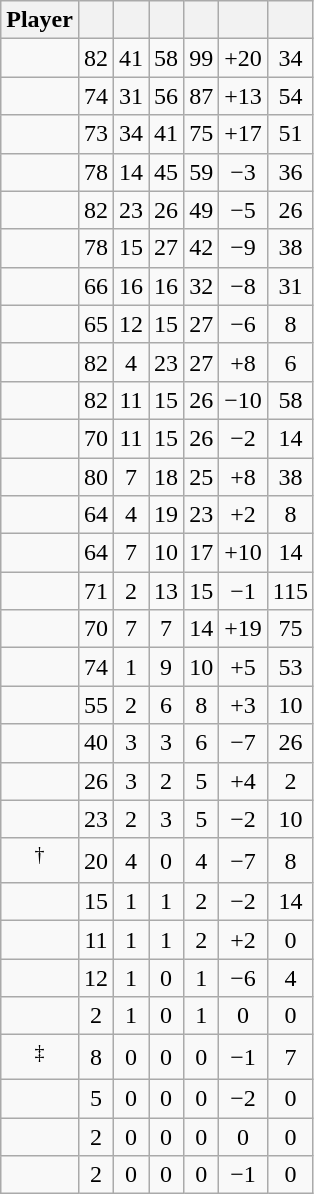<table class="wikitable sortable" style="text-align:center;">
<tr>
<th>Player</th>
<th></th>
<th></th>
<th></th>
<th></th>
<th data-sort-type="number"></th>
<th></th>
</tr>
<tr>
<td></td>
<td>82</td>
<td>41</td>
<td>58</td>
<td>99</td>
<td>+20</td>
<td>34</td>
</tr>
<tr>
<td></td>
<td>74</td>
<td>31</td>
<td>56</td>
<td>87</td>
<td>+13</td>
<td>54</td>
</tr>
<tr>
<td></td>
<td>73</td>
<td>34</td>
<td>41</td>
<td>75</td>
<td>+17</td>
<td>51</td>
</tr>
<tr>
<td></td>
<td>78</td>
<td>14</td>
<td>45</td>
<td>59</td>
<td>−3</td>
<td>36</td>
</tr>
<tr>
<td></td>
<td>82</td>
<td>23</td>
<td>26</td>
<td>49</td>
<td>−5</td>
<td>26</td>
</tr>
<tr>
<td></td>
<td>78</td>
<td>15</td>
<td>27</td>
<td>42</td>
<td>−9</td>
<td>38</td>
</tr>
<tr>
<td></td>
<td>66</td>
<td>16</td>
<td>16</td>
<td>32</td>
<td>−8</td>
<td>31</td>
</tr>
<tr>
<td></td>
<td>65</td>
<td>12</td>
<td>15</td>
<td>27</td>
<td>−6</td>
<td>8</td>
</tr>
<tr>
<td></td>
<td>82</td>
<td>4</td>
<td>23</td>
<td>27</td>
<td>+8</td>
<td>6</td>
</tr>
<tr>
<td></td>
<td>82</td>
<td>11</td>
<td>15</td>
<td>26</td>
<td>−10</td>
<td>58</td>
</tr>
<tr>
<td></td>
<td>70</td>
<td>11</td>
<td>15</td>
<td>26</td>
<td>−2</td>
<td>14</td>
</tr>
<tr>
<td></td>
<td>80</td>
<td>7</td>
<td>18</td>
<td>25</td>
<td>+8</td>
<td>38</td>
</tr>
<tr>
<td></td>
<td>64</td>
<td>4</td>
<td>19</td>
<td>23</td>
<td>+2</td>
<td>8</td>
</tr>
<tr>
<td></td>
<td>64</td>
<td>7</td>
<td>10</td>
<td>17</td>
<td>+10</td>
<td>14</td>
</tr>
<tr>
<td></td>
<td>71</td>
<td>2</td>
<td>13</td>
<td>15</td>
<td>−1</td>
<td>115</td>
</tr>
<tr>
<td></td>
<td>70</td>
<td>7</td>
<td>7</td>
<td>14</td>
<td>+19</td>
<td>75</td>
</tr>
<tr>
<td></td>
<td>74</td>
<td>1</td>
<td>9</td>
<td>10</td>
<td>+5</td>
<td>53</td>
</tr>
<tr>
<td></td>
<td>55</td>
<td>2</td>
<td>6</td>
<td>8</td>
<td>+3</td>
<td>10</td>
</tr>
<tr>
<td></td>
<td>40</td>
<td>3</td>
<td>3</td>
<td>6</td>
<td>−7</td>
<td>26</td>
</tr>
<tr>
<td></td>
<td>26</td>
<td>3</td>
<td>2</td>
<td>5</td>
<td>+4</td>
<td>2</td>
</tr>
<tr>
<td></td>
<td>23</td>
<td>2</td>
<td>3</td>
<td>5</td>
<td>−2</td>
<td>10</td>
</tr>
<tr>
<td><sup>†</sup></td>
<td>20</td>
<td>4</td>
<td>0</td>
<td>4</td>
<td>−7</td>
<td>8</td>
</tr>
<tr>
<td></td>
<td>15</td>
<td>1</td>
<td>1</td>
<td>2</td>
<td>−2</td>
<td>14</td>
</tr>
<tr>
<td></td>
<td>11</td>
<td>1</td>
<td>1</td>
<td>2</td>
<td>+2</td>
<td>0</td>
</tr>
<tr>
<td></td>
<td>12</td>
<td>1</td>
<td>0</td>
<td>1</td>
<td>−6</td>
<td>4</td>
</tr>
<tr>
<td></td>
<td>2</td>
<td>1</td>
<td>0</td>
<td>1</td>
<td>0</td>
<td>0</td>
</tr>
<tr>
<td><sup>‡</sup></td>
<td>8</td>
<td>0</td>
<td>0</td>
<td>0</td>
<td>−1</td>
<td>7</td>
</tr>
<tr>
<td></td>
<td>5</td>
<td>0</td>
<td>0</td>
<td>0</td>
<td>−2</td>
<td>0</td>
</tr>
<tr>
<td></td>
<td>2</td>
<td>0</td>
<td>0</td>
<td>0</td>
<td>0</td>
<td>0</td>
</tr>
<tr>
<td></td>
<td>2</td>
<td>0</td>
<td>0</td>
<td>0</td>
<td>−1</td>
<td>0</td>
</tr>
</table>
